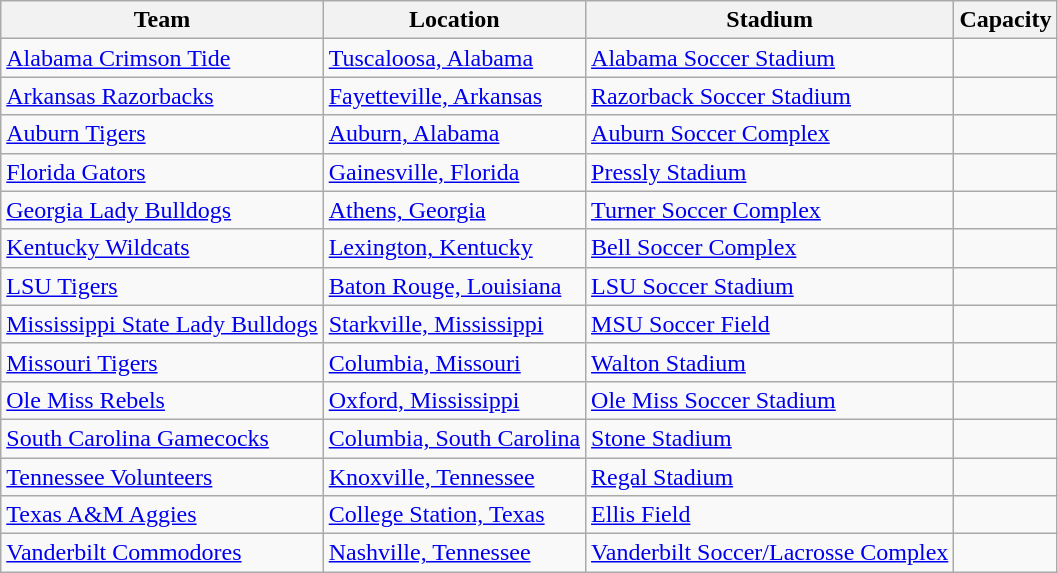<table class="wikitable sortable" style="text-align: left;">
<tr>
<th>Team</th>
<th>Location</th>
<th>Stadium</th>
<th>Capacity</th>
</tr>
<tr>
<td><a href='#'>Alabama Crimson Tide</a></td>
<td><a href='#'>Tuscaloosa, Alabama</a></td>
<td><a href='#'>Alabama Soccer Stadium</a></td>
<td align="center"></td>
</tr>
<tr>
<td><a href='#'>Arkansas Razorbacks</a></td>
<td><a href='#'>Fayetteville, Arkansas</a></td>
<td><a href='#'>Razorback Soccer Stadium</a></td>
<td align="center"></td>
</tr>
<tr>
<td><a href='#'>Auburn Tigers</a></td>
<td><a href='#'>Auburn, Alabama</a></td>
<td><a href='#'>Auburn Soccer Complex</a></td>
<td align="center"></td>
</tr>
<tr>
<td><a href='#'>Florida Gators</a></td>
<td><a href='#'>Gainesville, Florida</a></td>
<td><a href='#'>Pressly Stadium</a></td>
<td align="center"></td>
</tr>
<tr>
<td><a href='#'>Georgia Lady Bulldogs</a></td>
<td><a href='#'>Athens, Georgia</a></td>
<td><a href='#'>Turner Soccer Complex</a></td>
<td align="center"></td>
</tr>
<tr>
<td><a href='#'>Kentucky Wildcats</a></td>
<td><a href='#'>Lexington, Kentucky</a></td>
<td><a href='#'>Bell Soccer Complex</a></td>
<td align="center"></td>
</tr>
<tr>
<td><a href='#'>LSU Tigers</a></td>
<td><a href='#'>Baton Rouge, Louisiana</a></td>
<td><a href='#'>LSU Soccer Stadium</a></td>
<td align="center"></td>
</tr>
<tr>
<td><a href='#'>Mississippi State Lady Bulldogs</a></td>
<td><a href='#'>Starkville, Mississippi</a></td>
<td><a href='#'>MSU Soccer Field</a></td>
<td align="center"></td>
</tr>
<tr>
<td><a href='#'>Missouri Tigers</a></td>
<td><a href='#'>Columbia, Missouri</a></td>
<td><a href='#'>Walton Stadium</a></td>
<td align="center"></td>
</tr>
<tr>
<td><a href='#'>Ole Miss Rebels</a></td>
<td><a href='#'>Oxford, Mississippi</a></td>
<td><a href='#'>Ole Miss Soccer Stadium</a></td>
<td align="center"></td>
</tr>
<tr>
<td><a href='#'>South Carolina Gamecocks</a></td>
<td><a href='#'>Columbia, South Carolina</a></td>
<td><a href='#'>Stone Stadium</a></td>
<td align="center"></td>
</tr>
<tr>
<td><a href='#'>Tennessee Volunteers</a></td>
<td><a href='#'>Knoxville, Tennessee</a></td>
<td><a href='#'>Regal Stadium</a></td>
<td align="center"></td>
</tr>
<tr>
<td><a href='#'>Texas A&M Aggies</a></td>
<td><a href='#'>College Station, Texas</a></td>
<td><a href='#'>Ellis Field</a></td>
<td align="center"></td>
</tr>
<tr>
<td><a href='#'>Vanderbilt Commodores</a></td>
<td><a href='#'>Nashville, Tennessee</a></td>
<td><a href='#'>Vanderbilt Soccer/Lacrosse Complex</a></td>
<td align="center"></td>
</tr>
</table>
